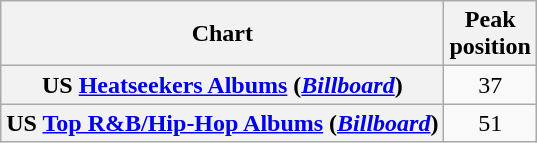<table class="wikitable plainrowheaders sortable" style="text-align:center;" border="1">
<tr>
<th scope="col">Chart</th>
<th scope="col">Peak<br>position</th>
</tr>
<tr>
<th scope="row">US <a href='#'>Heatseekers Albums</a> (<em><a href='#'>Billboard</a></em>)</th>
<td>37</td>
</tr>
<tr>
<th scope="row">US <a href='#'>Top R&B/Hip-Hop Albums</a> (<em><a href='#'>Billboard</a></em>)</th>
<td>51</td>
</tr>
</table>
